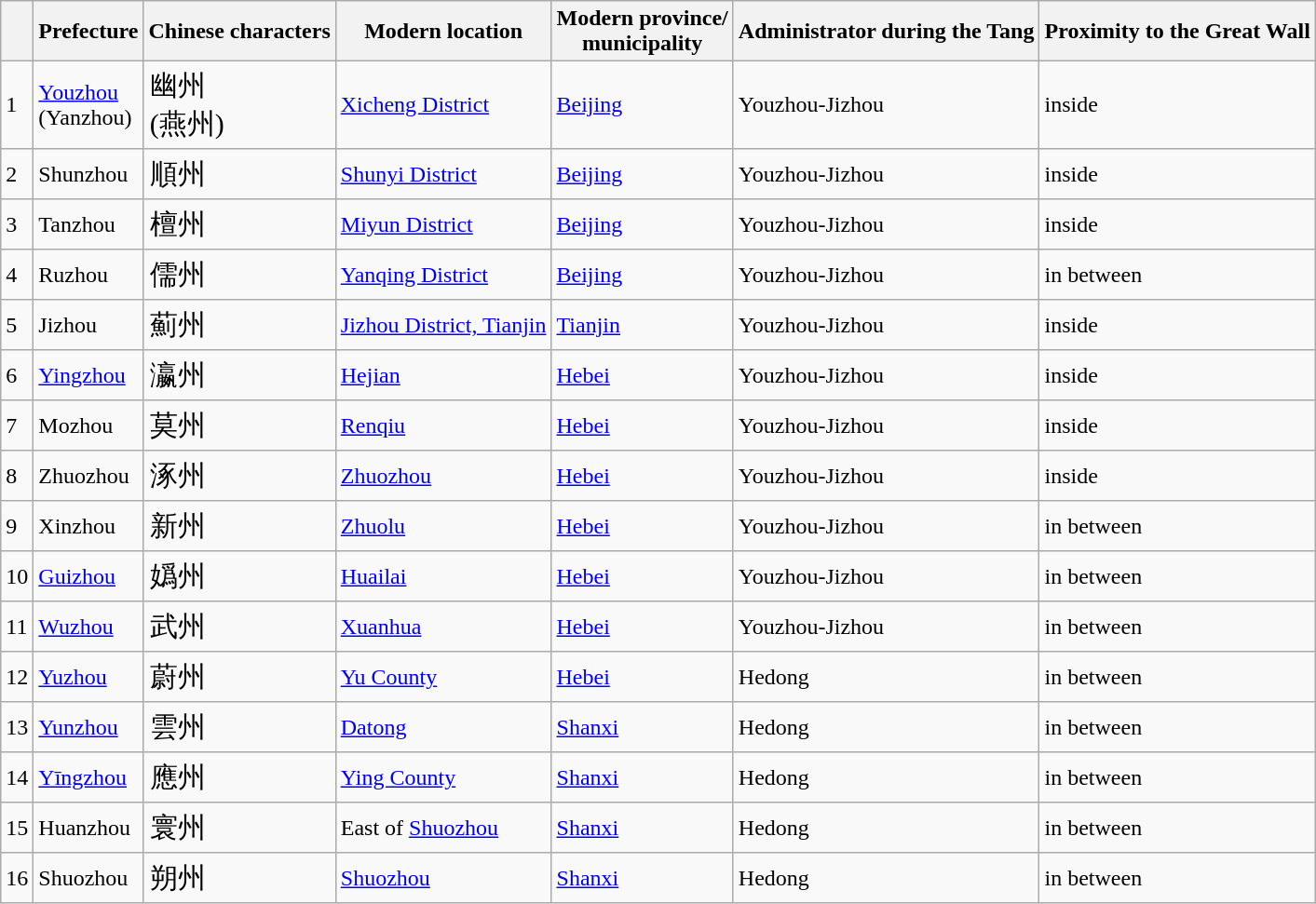<table class="wikitable sortable" style="cell-padding:1.5;">
<tr>
<th></th>
<th data-sort-type="text">Prefecture</th>
<th>Chinese characters</th>
<th>Modern location</th>
<th>Modern province/<br>municipality</th>
<th>Administrator during the Tang</th>
<th>Proximity to the Great Wall</th>
</tr>
<tr>
<td>1</td>
<td><a href='#'>Youzhou</a><br>(Yanzhou)</td>
<td style="font-size:125%">幽州<br>(燕州)</td>
<td><a href='#'>Xicheng District</a></td>
<td><a href='#'>Beijing</a></td>
<td>Youzhou-Jizhou</td>
<td>inside</td>
</tr>
<tr>
<td>2</td>
<td>Shunzhou</td>
<td style="font-size:125%">順州</td>
<td><a href='#'>Shunyi District</a></td>
<td><a href='#'>Beijing</a></td>
<td>Youzhou-Jizhou</td>
<td>inside</td>
</tr>
<tr>
<td>3</td>
<td>Tanzhou</td>
<td style="font-size:125%">檀州</td>
<td><a href='#'>Miyun District</a></td>
<td><a href='#'>Beijing</a></td>
<td>Youzhou-Jizhou</td>
<td>inside</td>
</tr>
<tr>
<td>4</td>
<td>Ruzhou</td>
<td style="font-size:125%">儒州</td>
<td><a href='#'>Yanqing District</a></td>
<td><a href='#'>Beijing</a></td>
<td>Youzhou-Jizhou</td>
<td>in between</td>
</tr>
<tr>
<td>5</td>
<td>Jizhou</td>
<td style="font-size:125%">薊州</td>
<td><a href='#'>Jizhou District, Tianjin</a></td>
<td><a href='#'>Tianjin</a></td>
<td>Youzhou-Jizhou</td>
<td>inside</td>
</tr>
<tr>
<td>6</td>
<td><a href='#'>Yingzhou</a></td>
<td style="font-size:125%">瀛州</td>
<td><a href='#'>Hejian</a></td>
<td><a href='#'>Hebei</a></td>
<td>Youzhou-Jizhou</td>
<td>inside</td>
</tr>
<tr>
<td>7</td>
<td>Mozhou</td>
<td style="font-size:125%">莫州</td>
<td><a href='#'>Renqiu</a></td>
<td><a href='#'>Hebei</a></td>
<td>Youzhou-Jizhou</td>
<td>inside</td>
</tr>
<tr>
<td>8</td>
<td>Zhuozhou</td>
<td style="font-size:125%">涿州</td>
<td><a href='#'>Zhuozhou</a></td>
<td><a href='#'>Hebei</a></td>
<td>Youzhou-Jizhou</td>
<td>inside</td>
</tr>
<tr>
<td>9</td>
<td>Xinzhou</td>
<td style="font-size:125%">新州</td>
<td><a href='#'>Zhuolu</a></td>
<td><a href='#'>Hebei</a></td>
<td>Youzhou-Jizhou</td>
<td>in between</td>
</tr>
<tr>
<td>10</td>
<td><a href='#'>Guizhou</a></td>
<td style="font-size:125%">嬀州</td>
<td><a href='#'>Huailai</a></td>
<td><a href='#'>Hebei</a></td>
<td>Youzhou-Jizhou</td>
<td>in between</td>
</tr>
<tr>
<td>11</td>
<td><a href='#'>Wuzhou</a></td>
<td style="font-size:125%">武州</td>
<td><a href='#'>Xuanhua</a></td>
<td><a href='#'>Hebei</a></td>
<td>Youzhou-Jizhou</td>
<td>in between</td>
</tr>
<tr>
<td>12</td>
<td><a href='#'>Yuzhou</a></td>
<td style="font-size:125%">蔚州</td>
<td><a href='#'>Yu County</a></td>
<td><a href='#'>Hebei</a></td>
<td>Hedong</td>
<td>in between</td>
</tr>
<tr>
<td>13</td>
<td><a href='#'>Yunzhou</a></td>
<td style="font-size:125%">雲州</td>
<td><a href='#'>Datong</a></td>
<td><a href='#'>Shanxi</a></td>
<td>Hedong</td>
<td>in between</td>
</tr>
<tr>
<td>14</td>
<td><a href='#'>Yīngzhou</a></td>
<td style="font-size:125%">應州</td>
<td><a href='#'>Ying County</a></td>
<td><a href='#'>Shanxi</a></td>
<td>Hedong</td>
<td>in between</td>
</tr>
<tr>
<td>15</td>
<td>Huanzhou</td>
<td style="font-size:125%">寰州</td>
<td>East of <a href='#'>Shuozhou</a></td>
<td><a href='#'>Shanxi</a></td>
<td>Hedong</td>
<td>in between</td>
</tr>
<tr>
<td>16</td>
<td>Shuozhou</td>
<td style="font-size:125%">朔州</td>
<td><a href='#'>Shuozhou</a></td>
<td><a href='#'>Shanxi</a></td>
<td>Hedong</td>
<td>in between</td>
</tr>
</table>
